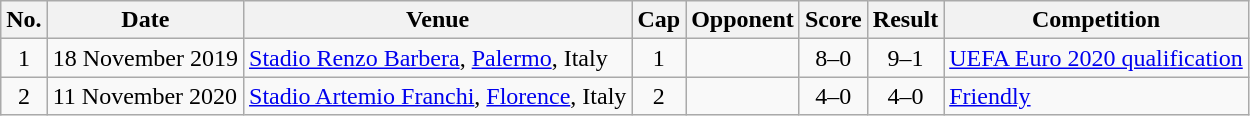<table class="wikitable sortable">
<tr>
<th scope="col">No.</th>
<th scope="col">Date</th>
<th scope="col">Venue</th>
<th scope="col">Cap</th>
<th scope="col">Opponent</th>
<th scope="col">Score</th>
<th scope="col">Result</th>
<th scope="col">Competition</th>
</tr>
<tr>
<td style="text-align:center">1</td>
<td>18 November 2019</td>
<td><a href='#'>Stadio Renzo Barbera</a>, <a href='#'>Palermo</a>, Italy</td>
<td style="text-align:center">1</td>
<td></td>
<td style="text-align:center">8–0</td>
<td style="text-align:center">9–1</td>
<td><a href='#'>UEFA Euro 2020 qualification</a></td>
</tr>
<tr>
<td style="text-align:center">2</td>
<td>11 November 2020</td>
<td><a href='#'>Stadio Artemio Franchi</a>, <a href='#'>Florence</a>, Italy</td>
<td style="text-align:center">2</td>
<td></td>
<td style="text-align:center">4–0</td>
<td style="text-align:center">4–0</td>
<td><a href='#'>Friendly</a></td>
</tr>
</table>
